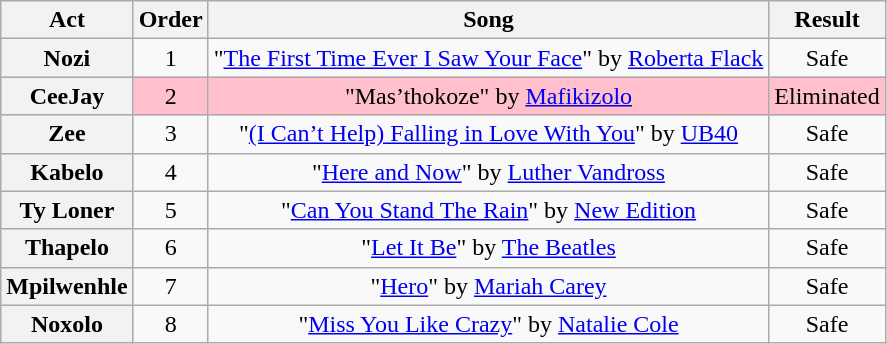<table class="wikitable plainrowheaders" style="text-align:center;">
<tr>
<th scope"col">Act</th>
<th scope"col">Order</th>
<th scope"col">Song</th>
<th scope"col">Result</th>
</tr>
<tr>
<th scope=row>Nozi</th>
<td>1</td>
<td>"<a href='#'>The First Time Ever I Saw Your Face</a>" by <a href='#'>Roberta Flack</a></td>
<td>Safe</td>
</tr>
<tr style="background: pink">
<th scope=row>CeeJay</th>
<td>2</td>
<td>"Mas’thokoze" by <a href='#'>Mafikizolo</a></td>
<td>Eliminated</td>
</tr>
<tr>
<th scope=row>Zee</th>
<td>3</td>
<td>"<a href='#'>(I Can’t Help) Falling in Love With You</a>" by <a href='#'>UB40</a></td>
<td>Safe</td>
</tr>
<tr>
<th scope=row>Kabelo</th>
<td>4</td>
<td>"<a href='#'>Here and Now</a>" by <a href='#'>Luther Vandross</a></td>
<td>Safe</td>
</tr>
<tr>
<th scope=row>Ty Loner</th>
<td>5</td>
<td>"<a href='#'>Can You Stand The Rain</a>" by <a href='#'>New Edition</a></td>
<td>Safe</td>
</tr>
<tr>
<th scope=row>Thapelo</th>
<td>6</td>
<td>"<a href='#'>Let It Be</a>" by <a href='#'>The Beatles</a></td>
<td>Safe</td>
</tr>
<tr>
<th scope=row>Mpilwenhle</th>
<td>7</td>
<td>"<a href='#'>Hero</a>" by <a href='#'>Mariah Carey</a></td>
<td>Safe</td>
</tr>
<tr>
<th scope=row>Noxolo</th>
<td>8</td>
<td>"<a href='#'>Miss You Like Crazy</a>" by <a href='#'>Natalie Cole</a></td>
<td>Safe</td>
</tr>
</table>
